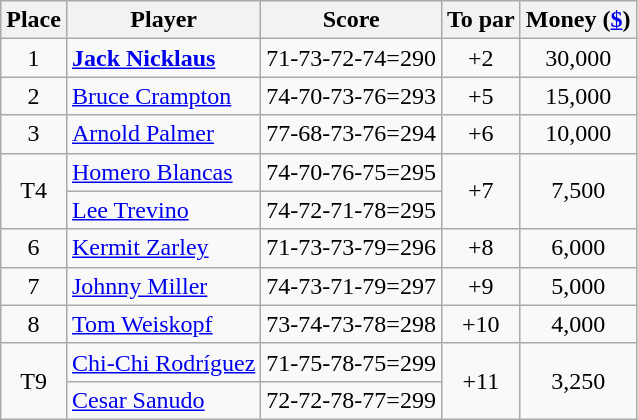<table class=wikitable>
<tr>
<th>Place</th>
<th>Player</th>
<th>Score</th>
<th>To par</th>
<th>Money (<a href='#'>$</a>)</th>
</tr>
<tr>
<td align=center>1</td>
<td> <strong><a href='#'>Jack Nicklaus</a></strong></td>
<td>71-73-72-74=290</td>
<td align=center>+2</td>
<td align=center>30,000</td>
</tr>
<tr>
<td align=center>2</td>
<td> <a href='#'>Bruce Crampton</a></td>
<td>74-70-73-76=293</td>
<td align=center>+5</td>
<td align=center>15,000</td>
</tr>
<tr>
<td align=center>3</td>
<td> <a href='#'>Arnold Palmer</a></td>
<td>77-68-73-76=294</td>
<td align=center>+6</td>
<td align=center>10,000</td>
</tr>
<tr>
<td rowspan=2 align=center>T4</td>
<td> <a href='#'>Homero Blancas</a></td>
<td>74-70-76-75=295</td>
<td rowspan=2 align=center>+7</td>
<td rowspan=2 align=center>7,500</td>
</tr>
<tr>
<td> <a href='#'>Lee Trevino</a></td>
<td>74-72-71-78=295</td>
</tr>
<tr>
<td align=center>6</td>
<td> <a href='#'>Kermit Zarley</a></td>
<td>71-73-73-79=296</td>
<td align=center>+8</td>
<td align=center>6,000</td>
</tr>
<tr>
<td align=center>7</td>
<td> <a href='#'>Johnny Miller</a></td>
<td>74-73-71-79=297</td>
<td align=center>+9</td>
<td align=center>5,000</td>
</tr>
<tr>
<td align=center>8</td>
<td> <a href='#'>Tom Weiskopf</a></td>
<td>73-74-73-78=298</td>
<td align=center>+10</td>
<td align=center>4,000</td>
</tr>
<tr>
<td rowspan=2 align=center>T9</td>
<td> <a href='#'>Chi-Chi Rodríguez</a></td>
<td>71-75-78-75=299</td>
<td rowspan=2 align=center>+11</td>
<td rowspan=2 align=center>3,250</td>
</tr>
<tr>
<td> <a href='#'>Cesar Sanudo</a></td>
<td>72-72-78-77=299</td>
</tr>
</table>
